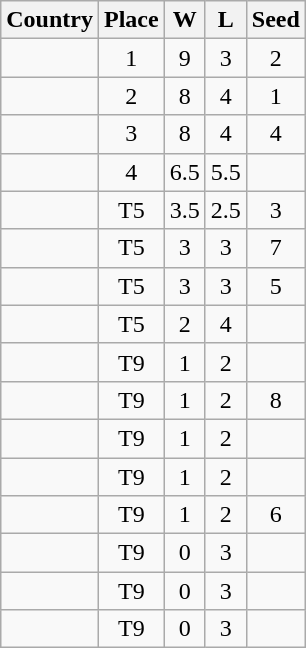<table class="wikitable sortable" style="text-align:center">
<tr>
<th>Country</th>
<th>Place</th>
<th>W</th>
<th>L</th>
<th>Seed</th>
</tr>
<tr>
<td align=left></td>
<td>1</td>
<td>9</td>
<td>3</td>
<td>2</td>
</tr>
<tr>
<td align=left></td>
<td>2</td>
<td>8</td>
<td>4</td>
<td>1</td>
</tr>
<tr>
<td align=left></td>
<td>3</td>
<td>8</td>
<td>4</td>
<td>4</td>
</tr>
<tr>
<td align=left></td>
<td>4</td>
<td>6.5</td>
<td>5.5</td>
<td></td>
</tr>
<tr>
<td align=left></td>
<td>T5</td>
<td>3.5</td>
<td>2.5</td>
<td>3</td>
</tr>
<tr>
<td align=left></td>
<td>T5</td>
<td>3</td>
<td>3</td>
<td>7</td>
</tr>
<tr>
<td align=left></td>
<td>T5</td>
<td>3</td>
<td>3</td>
<td>5</td>
</tr>
<tr>
<td align=left></td>
<td>T5</td>
<td>2</td>
<td>4</td>
<td></td>
</tr>
<tr>
<td align=left></td>
<td>T9</td>
<td>1</td>
<td>2</td>
<td></td>
</tr>
<tr>
<td align=left></td>
<td>T9</td>
<td>1</td>
<td>2</td>
<td>8</td>
</tr>
<tr>
<td align=left></td>
<td>T9</td>
<td>1</td>
<td>2</td>
<td></td>
</tr>
<tr>
<td align=left></td>
<td>T9</td>
<td>1</td>
<td>2</td>
<td></td>
</tr>
<tr>
<td align=left></td>
<td>T9</td>
<td>1</td>
<td>2</td>
<td>6</td>
</tr>
<tr>
<td align=left></td>
<td>T9</td>
<td>0</td>
<td>3</td>
<td></td>
</tr>
<tr>
<td align=left></td>
<td>T9</td>
<td>0</td>
<td>3</td>
<td></td>
</tr>
<tr>
<td align=left></td>
<td>T9</td>
<td>0</td>
<td>3</td>
<td></td>
</tr>
</table>
